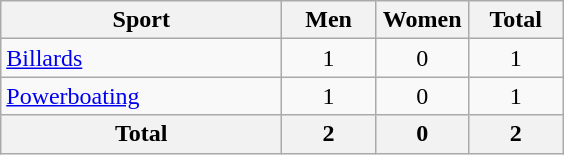<table class="wikitable sortable" style="text-align:center;">
<tr>
<th width=180>Sport</th>
<th width=55>Men</th>
<th width=55>Women</th>
<th width=55>Total</th>
</tr>
<tr>
<td align=left><a href='#'>Billards</a></td>
<td>1</td>
<td>0</td>
<td>1</td>
</tr>
<tr>
<td align=left><a href='#'>Powerboating</a></td>
<td>1</td>
<td>0</td>
<td>1</td>
</tr>
<tr>
<th>Total</th>
<th>2</th>
<th>0</th>
<th>2</th>
</tr>
</table>
